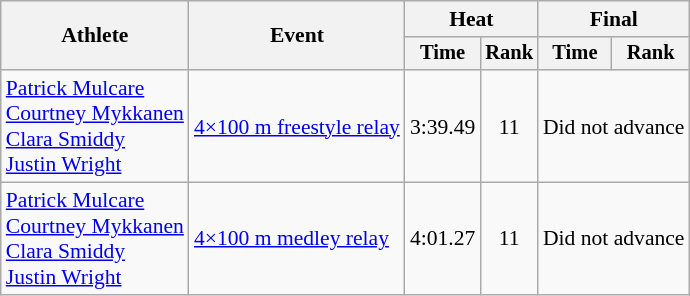<table class=wikitable style="font-size:90%">
<tr>
<th rowspan=2>Athlete</th>
<th rowspan=2>Event</th>
<th colspan="2">Heat</th>
<th colspan="2">Final</th>
</tr>
<tr style="font-size:95%">
<th>Time</th>
<th>Rank</th>
<th>Time</th>
<th>Rank</th>
</tr>
<tr align=center>
<td align=left><a href='#'>Patrick Mulcare</a><br><a href='#'>Courtney Mykkanen</a><br><a href='#'>Clara Smiddy</a><br><a href='#'>Justin Wright</a></td>
<td align=left><a href='#'>4×100 m freestyle relay</a></td>
<td>3:39.49</td>
<td>11</td>
<td colspan=2>Did not advance</td>
</tr>
<tr align=center>
<td align=left><a href='#'>Patrick Mulcare</a><br><a href='#'>Courtney Mykkanen</a><br><a href='#'>Clara Smiddy</a><br><a href='#'>Justin Wright</a></td>
<td align=left><a href='#'>4×100 m medley relay</a></td>
<td>4:01.27</td>
<td>11</td>
<td colspan=2>Did not advance</td>
</tr>
</table>
